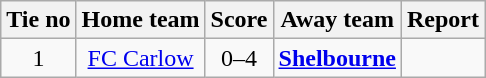<table class="wikitable" style="text-align: center">
<tr>
<th>Tie no</th>
<th>Home team</th>
<th>Score</th>
<th>Away team</th>
<th>Report</th>
</tr>
<tr>
<td>1</td>
<td><a href='#'>FC Carlow</a></td>
<td>0–4</td>
<td><strong><a href='#'>Shelbourne</a></strong></td>
<td><br></td>
</tr>
</table>
